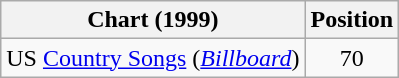<table class="wikitable sortable">
<tr>
<th scope="col">Chart (1999)</th>
<th scope="col">Position</th>
</tr>
<tr>
<td>US <a href='#'>Country Songs</a> (<em><a href='#'>Billboard</a></em>)</td>
<td align="center">70</td>
</tr>
</table>
